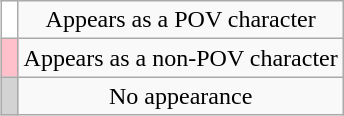<table class="wikitable" style="text-align:center; float:right; margin: 0em 1em 0em 0em;">
<tr>
<td style="background: white"> </td>
<td>Appears as a POV character</td>
</tr>
<tr>
<td style="background: pink"> </td>
<td>Appears as a non-POV character</td>
</tr>
<tr>
<td style="background: lightgrey"> </td>
<td>No appearance</td>
</tr>
</table>
